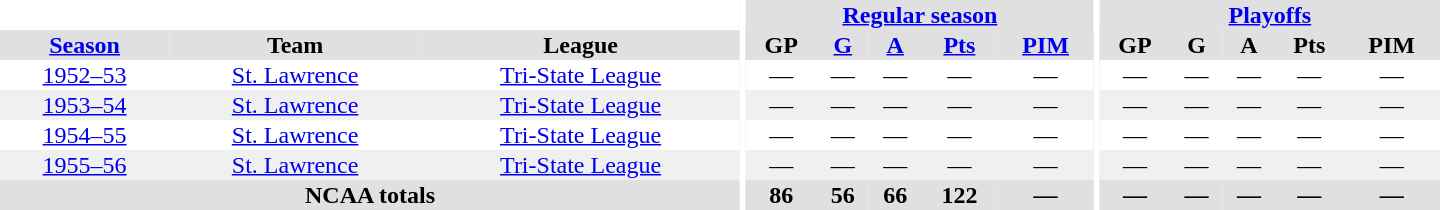<table border="0" cellpadding="1" cellspacing="0" style="text-align:center; width:60em">
<tr bgcolor="#e0e0e0">
<th colspan="3" bgcolor="#ffffff"></th>
<th rowspan="99" bgcolor="#ffffff"></th>
<th colspan="5"><a href='#'>Regular season</a></th>
<th rowspan="99" bgcolor="#ffffff"></th>
<th colspan="5"><a href='#'>Playoffs</a></th>
</tr>
<tr bgcolor="#e0e0e0">
<th><a href='#'>Season</a></th>
<th>Team</th>
<th>League</th>
<th>GP</th>
<th><a href='#'>G</a></th>
<th><a href='#'>A</a></th>
<th><a href='#'>Pts</a></th>
<th><a href='#'>PIM</a></th>
<th>GP</th>
<th>G</th>
<th>A</th>
<th>Pts</th>
<th>PIM</th>
</tr>
<tr>
<td><a href='#'>1952–53</a></td>
<td><a href='#'>St. Lawrence</a></td>
<td><a href='#'>Tri-State League</a></td>
<td>—</td>
<td>—</td>
<td>—</td>
<td>—</td>
<td>—</td>
<td>—</td>
<td>—</td>
<td>—</td>
<td>—</td>
<td>—</td>
</tr>
<tr bgcolor="f0f0f0">
<td><a href='#'>1953–54</a></td>
<td><a href='#'>St. Lawrence</a></td>
<td><a href='#'>Tri-State League</a></td>
<td>—</td>
<td>—</td>
<td>—</td>
<td>—</td>
<td>—</td>
<td>—</td>
<td>—</td>
<td>—</td>
<td>—</td>
<td>—</td>
</tr>
<tr>
<td><a href='#'>1954–55</a></td>
<td><a href='#'>St. Lawrence</a></td>
<td><a href='#'>Tri-State League</a></td>
<td>—</td>
<td>—</td>
<td>—</td>
<td>—</td>
<td>—</td>
<td>—</td>
<td>—</td>
<td>—</td>
<td>—</td>
<td>—</td>
</tr>
<tr bgcolor="f0f0f0">
<td><a href='#'>1955–56</a></td>
<td><a href='#'>St. Lawrence</a></td>
<td><a href='#'>Tri-State League</a></td>
<td>—</td>
<td>—</td>
<td>—</td>
<td>—</td>
<td>—</td>
<td>—</td>
<td>—</td>
<td>—</td>
<td>—</td>
<td>—</td>
</tr>
<tr bgcolor="#e0e0e0">
<th colspan="3">NCAA totals</th>
<th>86</th>
<th>56</th>
<th>66</th>
<th>122</th>
<th>—</th>
<th>—</th>
<th>—</th>
<th>—</th>
<th>—</th>
<th>—</th>
</tr>
</table>
